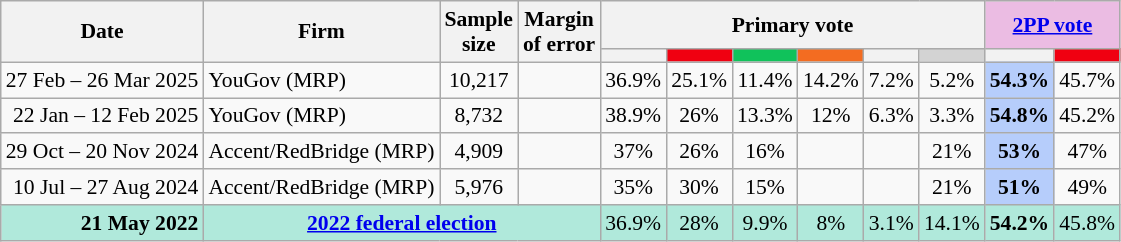<table class="nowrap wikitable tpl-blanktable" style=text-align:center;font-size:90%>
<tr>
<th rowspan=2>Date</th>
<th rowspan=2>Firm</th>
<th rowspan=2>Sample<br>size</th>
<th rowspan=2>Margin<br>of error</th>
<th colspan=6>Primary vote</th>
<th colspan=2 class=unsortable style=background:#ebbce3><a href='#'>2PP vote</a></th>
</tr>
<tr>
<th style=background:></th>
<th class="unsortable" style="background:#F00011"></th>
<th class=unsortable style=background:#10C25B></th>
<th class=unsortable style=background:#f36c21></th>
<th class=unsortable style=background:></th>
<th class=unsortable style=background:lightgray></th>
<th style=background:></th>
<th class="unsortable" style="background:#F00011"></th>
</tr>
<tr>
<td align=right>27 Feb – 26 Mar 2025</td>
<td align=left>YouGov (MRP)</td>
<td>10,217</td>
<td></td>
<td>36.9%</td>
<td>25.1%</td>
<td>11.4%</td>
<td>14.2%</td>
<td>7.2%</td>
<td>5.2%</td>
<th style="background:#B6CDFB">54.3%</th>
<td>45.7%</td>
</tr>
<tr>
<td align=right>22 Jan – 12 Feb 2025</td>
<td align=left>YouGov (MRP)</td>
<td>8,732</td>
<td></td>
<td>38.9%</td>
<td>26%</td>
<td>13.3%</td>
<td>12%</td>
<td>6.3%</td>
<td>3.3%</td>
<th style="background:#B6CDFB">54.8%</th>
<td>45.2%</td>
</tr>
<tr>
<td align=right>29 Oct – 20 Nov 2024</td>
<td align=left>Accent/RedBridge (MRP)</td>
<td>4,909</td>
<td></td>
<td>37%</td>
<td>26%</td>
<td>16%</td>
<td></td>
<td></td>
<td>21%</td>
<th style="background:#B6CDFB">53%</th>
<td>47%</td>
</tr>
<tr>
<td align=right>10 Jul – 27 Aug 2024</td>
<td align=left>Accent/RedBridge (MRP)</td>
<td>5,976</td>
<td></td>
<td>35%</td>
<td>30%</td>
<td>15%</td>
<td></td>
<td></td>
<td>21%</td>
<th style="background:#B6CDFB">51%</th>
<td>49%</td>
</tr>
<tr style=background:#b0e9db>
<td style=text-align:right data-sort-value=21-May-2022><strong>21 May 2022</strong></td>
<td colspan=3 style=text-align:center><strong><a href='#'>2022 federal election</a></strong></td>
<td>36.9%</td>
<td>28%</td>
<td>9.9%</td>
<td>8%</td>
<td>3.1%</td>
<td>14.1%</td>
<td><strong>54.2%</strong></td>
<td>45.8%</td>
</tr>
</table>
